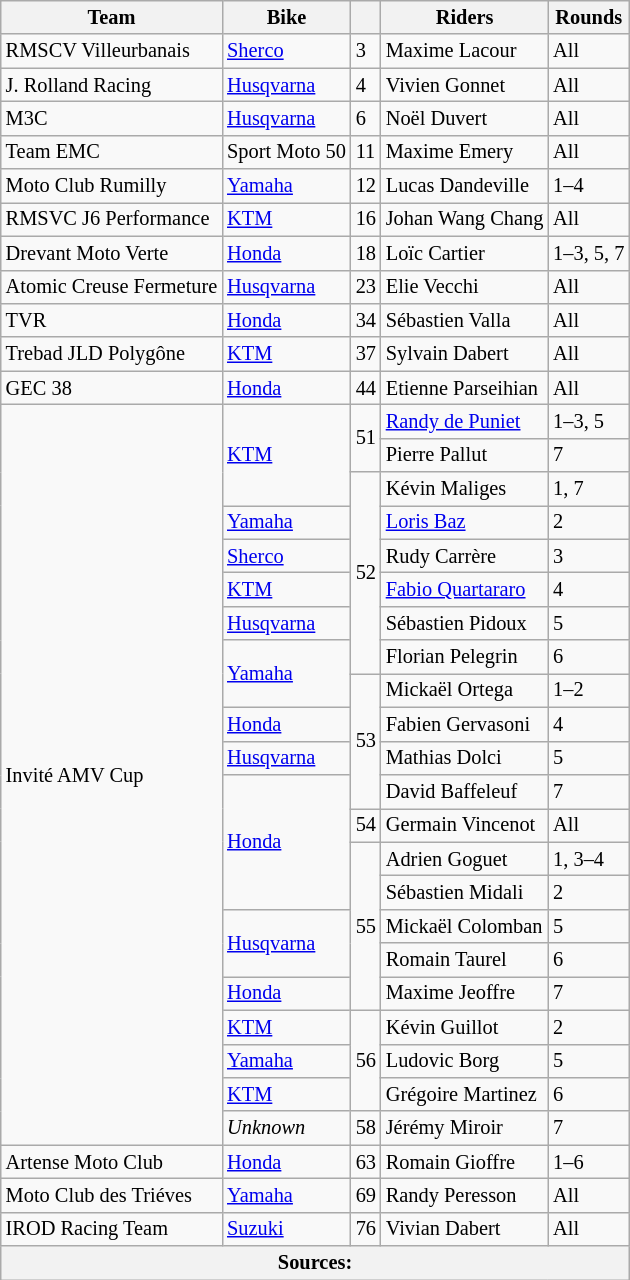<table class="wikitable" style="font-size: 85%">
<tr>
<th>Team</th>
<th>Bike</th>
<th></th>
<th>Riders</th>
<th>Rounds</th>
</tr>
<tr>
<td> RMSCV Villeurbanais</td>
<td><a href='#'>Sherco</a></td>
<td>3</td>
<td> Maxime Lacour</td>
<td>All</td>
</tr>
<tr>
<td> J. Rolland Racing</td>
<td><a href='#'>Husqvarna</a></td>
<td>4</td>
<td> Vivien Gonnet</td>
<td>All</td>
</tr>
<tr>
<td> M3C</td>
<td><a href='#'>Husqvarna</a></td>
<td>6</td>
<td> Noël Duvert</td>
<td>All</td>
</tr>
<tr>
<td> Team EMC</td>
<td>Sport Moto 50</td>
<td>11</td>
<td> Maxime Emery</td>
<td>All</td>
</tr>
<tr>
<td> Moto Club Rumilly</td>
<td><a href='#'>Yamaha</a></td>
<td>12</td>
<td> Lucas Dandeville</td>
<td>1–4</td>
</tr>
<tr>
<td> RMSVC J6 Performance</td>
<td><a href='#'>KTM</a></td>
<td>16</td>
<td> Johan Wang Chang</td>
<td>All</td>
</tr>
<tr>
<td> Drevant Moto Verte</td>
<td><a href='#'>Honda</a></td>
<td>18</td>
<td> Loïc Cartier</td>
<td>1–3, 5, 7</td>
</tr>
<tr>
<td> Atomic Creuse Fermeture</td>
<td><a href='#'>Husqvarna</a></td>
<td>23</td>
<td> Elie Vecchi</td>
<td>All</td>
</tr>
<tr>
<td> TVR</td>
<td><a href='#'>Honda</a></td>
<td>34</td>
<td> Sébastien Valla</td>
<td>All</td>
</tr>
<tr>
<td> Trebad JLD Polygône</td>
<td><a href='#'>KTM</a></td>
<td>37</td>
<td> Sylvain Dabert</td>
<td>All</td>
</tr>
<tr>
<td> GEC 38</td>
<td><a href='#'>Honda</a></td>
<td>44</td>
<td> Etienne Parseihian</td>
<td>All</td>
</tr>
<tr>
<td rowspan=22> Invité AMV Cup</td>
<td rowspan=3><a href='#'>KTM</a></td>
<td rowspan=2>51</td>
<td> <a href='#'>Randy de Puniet</a></td>
<td>1–3, 5</td>
</tr>
<tr>
<td> Pierre Pallut</td>
<td>7</td>
</tr>
<tr>
<td rowspan=6>52</td>
<td> Kévin Maliges</td>
<td>1, 7</td>
</tr>
<tr>
<td><a href='#'>Yamaha</a></td>
<td> <a href='#'>Loris Baz</a></td>
<td>2</td>
</tr>
<tr>
<td><a href='#'>Sherco</a></td>
<td> Rudy Carrère</td>
<td>3</td>
</tr>
<tr>
<td><a href='#'>KTM</a></td>
<td> <a href='#'>Fabio Quartararo</a></td>
<td>4</td>
</tr>
<tr>
<td><a href='#'>Husqvarna</a></td>
<td> Sébastien Pidoux</td>
<td>5</td>
</tr>
<tr>
<td rowspan=2><a href='#'>Yamaha</a></td>
<td> Florian Pelegrin</td>
<td>6</td>
</tr>
<tr>
<td rowspan=4>53</td>
<td> Mickaël Ortega</td>
<td>1–2</td>
</tr>
<tr>
<td><a href='#'>Honda</a></td>
<td> Fabien Gervasoni</td>
<td>4</td>
</tr>
<tr>
<td><a href='#'>Husqvarna</a></td>
<td> Mathias Dolci</td>
<td>5</td>
</tr>
<tr>
<td rowspan=4><a href='#'>Honda</a></td>
<td> David Baffeleuf</td>
<td>7</td>
</tr>
<tr>
<td>54</td>
<td> Germain Vincenot</td>
<td>All</td>
</tr>
<tr>
<td rowspan=5>55</td>
<td> Adrien Goguet</td>
<td>1, 3–4</td>
</tr>
<tr>
<td> Sébastien Midali</td>
<td>2</td>
</tr>
<tr>
<td rowspan=2><a href='#'>Husqvarna</a></td>
<td> Mickaël Colomban</td>
<td>5</td>
</tr>
<tr>
<td> Romain Taurel</td>
<td>6</td>
</tr>
<tr>
<td><a href='#'>Honda</a></td>
<td> Maxime Jeoffre</td>
<td>7</td>
</tr>
<tr>
<td><a href='#'>KTM</a></td>
<td rowspan=3>56</td>
<td> Kévin Guillot</td>
<td>2</td>
</tr>
<tr>
<td><a href='#'>Yamaha</a></td>
<td> Ludovic Borg</td>
<td>5</td>
</tr>
<tr>
<td><a href='#'>KTM</a></td>
<td> Grégoire Martinez</td>
<td>6</td>
</tr>
<tr>
<td><em>Unknown</em></td>
<td>58</td>
<td> Jérémy Miroir</td>
<td>7</td>
</tr>
<tr>
<td> Artense Moto Club</td>
<td><a href='#'>Honda</a></td>
<td>63</td>
<td> Romain Gioffre</td>
<td>1–6</td>
</tr>
<tr>
<td> Moto Club des Triéves</td>
<td><a href='#'>Yamaha</a></td>
<td>69</td>
<td> Randy Peresson</td>
<td>All</td>
</tr>
<tr>
<td> IROD Racing Team</td>
<td><a href='#'>Suzuki</a></td>
<td>76</td>
<td> Vivian Dabert</td>
<td>All</td>
</tr>
<tr>
<th colspan=5>Sources:</th>
</tr>
</table>
